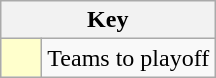<table class="wikitable" style="text-align: center;">
<tr>
<th colspan=2>Key</th>
</tr>
<tr>
<td style="background:#ffffcc; width:20px;"></td>
<td align=left>Teams to playoff</td>
</tr>
</table>
